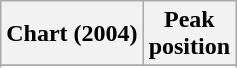<table class="wikitable sortable">
<tr>
<th align="center">Chart (2004)</th>
<th align="center">Peak<br>position</th>
</tr>
<tr>
</tr>
<tr>
</tr>
</table>
